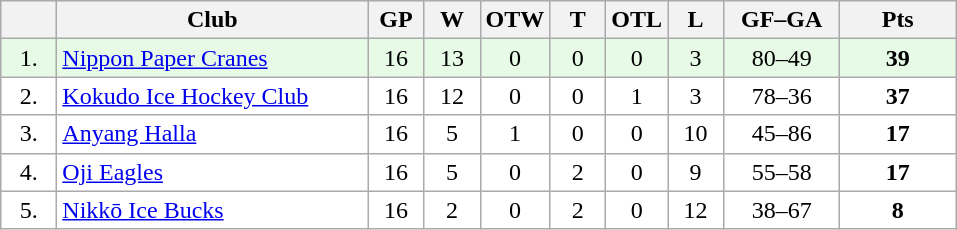<table class="wikitable">
<tr>
<th width="30"></th>
<th width="200">Club</th>
<th width="30">GP</th>
<th width="30">W</th>
<th width="30">OTW</th>
<th width="30">T</th>
<th width="30">OTL</th>
<th width="30">L</th>
<th width="70">GF–GA</th>
<th width="70">Pts</th>
</tr>
<tr bgcolor="#e6fae6" align="center">
<td>1.</td>
<td align="left"><a href='#'>Nippon Paper Cranes</a></td>
<td>16</td>
<td>13</td>
<td>0</td>
<td>0</td>
<td>0</td>
<td>3</td>
<td>80–49</td>
<td><strong>39</strong></td>
</tr>
<tr bgcolor="#FFFFFF" align="center">
<td>2.</td>
<td align="left"><a href='#'>Kokudo Ice Hockey Club</a></td>
<td>16</td>
<td>12</td>
<td>0</td>
<td>0</td>
<td>1</td>
<td>3</td>
<td>78–36</td>
<td><strong>37</strong></td>
</tr>
<tr bgcolor="#FFFFFF" align="center">
<td>3.</td>
<td align="left"><a href='#'>Anyang Halla</a></td>
<td>16</td>
<td>5</td>
<td>1</td>
<td>0</td>
<td>0</td>
<td>10</td>
<td>45–86</td>
<td><strong>17</strong></td>
</tr>
<tr bgcolor="#FFFFFF" align="center">
<td>4.</td>
<td align="left"><a href='#'>Oji Eagles</a></td>
<td>16</td>
<td>5</td>
<td>0</td>
<td>2</td>
<td>0</td>
<td>9</td>
<td>55–58</td>
<td><strong>17</strong></td>
</tr>
<tr bgcolor="#FFFFFF" align="center">
<td>5.</td>
<td align="left"><a href='#'>Nikkō Ice Bucks</a></td>
<td>16</td>
<td>2</td>
<td>0</td>
<td>2</td>
<td>0</td>
<td>12</td>
<td>38–67</td>
<td><strong>8</strong></td>
</tr>
</table>
